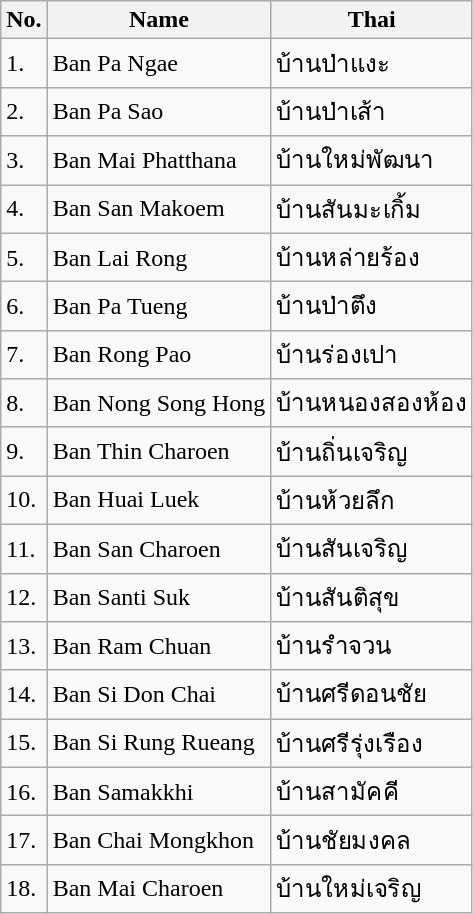<table class="wikitable sortable">
<tr>
<th>No.</th>
<th>Name</th>
<th>Thai</th>
</tr>
<tr>
<td>1.</td>
<td>Ban Pa Ngae</td>
<td>บ้านป่าแงะ</td>
</tr>
<tr>
<td>2.</td>
<td>Ban Pa Sao</td>
<td>บ้านป่าเส้า</td>
</tr>
<tr>
<td>3.</td>
<td>Ban Mai Phatthana</td>
<td>บ้านใหม่พัฒนา</td>
</tr>
<tr>
<td>4.</td>
<td>Ban San Makoem</td>
<td>บ้านสันมะเกิ้ม</td>
</tr>
<tr>
<td>5.</td>
<td>Ban Lai Rong</td>
<td>บ้านหล่ายร้อง</td>
</tr>
<tr>
<td>6.</td>
<td>Ban Pa Tueng</td>
<td>บ้านป่าตึง</td>
</tr>
<tr>
<td>7.</td>
<td>Ban Rong Pao</td>
<td>บ้านร่องเปา</td>
</tr>
<tr>
<td>8.</td>
<td>Ban Nong Song Hong</td>
<td>บ้านหนองสองห้อง</td>
</tr>
<tr>
<td>9.</td>
<td>Ban Thin Charoen</td>
<td>บ้านถิ่นเจริญ</td>
</tr>
<tr>
<td>10.</td>
<td>Ban Huai Luek</td>
<td>บ้านห้วยลึก</td>
</tr>
<tr>
<td>11.</td>
<td>Ban San Charoen</td>
<td>บ้านสันเจริญ</td>
</tr>
<tr>
<td>12.</td>
<td>Ban Santi Suk</td>
<td>บ้านสันติสุข</td>
</tr>
<tr>
<td>13.</td>
<td>Ban Ram Chuan</td>
<td>บ้านรำจวน</td>
</tr>
<tr>
<td>14.</td>
<td>Ban Si Don Chai</td>
<td>บ้านศรีดอนชัย</td>
</tr>
<tr>
<td>15.</td>
<td>Ban Si Rung Rueang</td>
<td>บ้านศรีรุ่งเรือง</td>
</tr>
<tr>
<td>16.</td>
<td>Ban Samakkhi</td>
<td>บ้านสามัคคี</td>
</tr>
<tr>
<td>17.</td>
<td>Ban Chai Mongkhon</td>
<td>บ้านชัยมงคล</td>
</tr>
<tr>
<td>18.</td>
<td>Ban Mai Charoen</td>
<td>บ้านใหม่เจริญ</td>
</tr>
</table>
